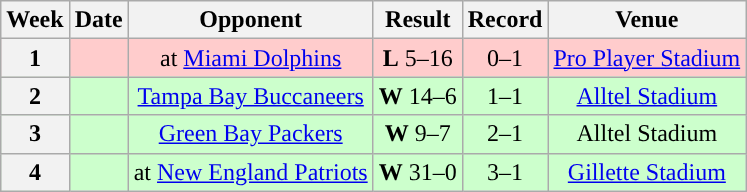<table class="wikitable" style="text-align:center">
<tr>
<th>Week</th>
<th>Date</th>
<th>Opponent</th>
<th>Result</th>
<th>Record</th>
<th>Venue</th>
</tr>
<tr style="background:#fcc">
<th>1</th>
<td></td>
<td>at <a href='#'>Miami Dolphins</a></td>
<td><strong>L</strong> 5–16</td>
<td>0–1</td>
<td><a href='#'>Pro Player Stadium</a></td>
</tr>
<tr style="background:#cfc">
<th>2</th>
<td></td>
<td><a href='#'>Tampa Bay Buccaneers</a></td>
<td><strong>W</strong> 14–6</td>
<td>1–1</td>
<td><a href='#'>Alltel Stadium</a></td>
</tr>
<tr style="background:#cfc">
<th>3</th>
<td></td>
<td><a href='#'>Green Bay Packers</a></td>
<td><strong>W</strong> 9–7</td>
<td>2–1</td>
<td>Alltel Stadium</td>
</tr>
<tr style="background:#cfc">
<th>4</th>
<td></td>
<td>at <a href='#'>New England Patriots</a></td>
<td><strong>W</strong> 31–0</td>
<td>3–1</td>
<td><a href='#'>Gillette Stadium</a></td>
</tr>
</table>
